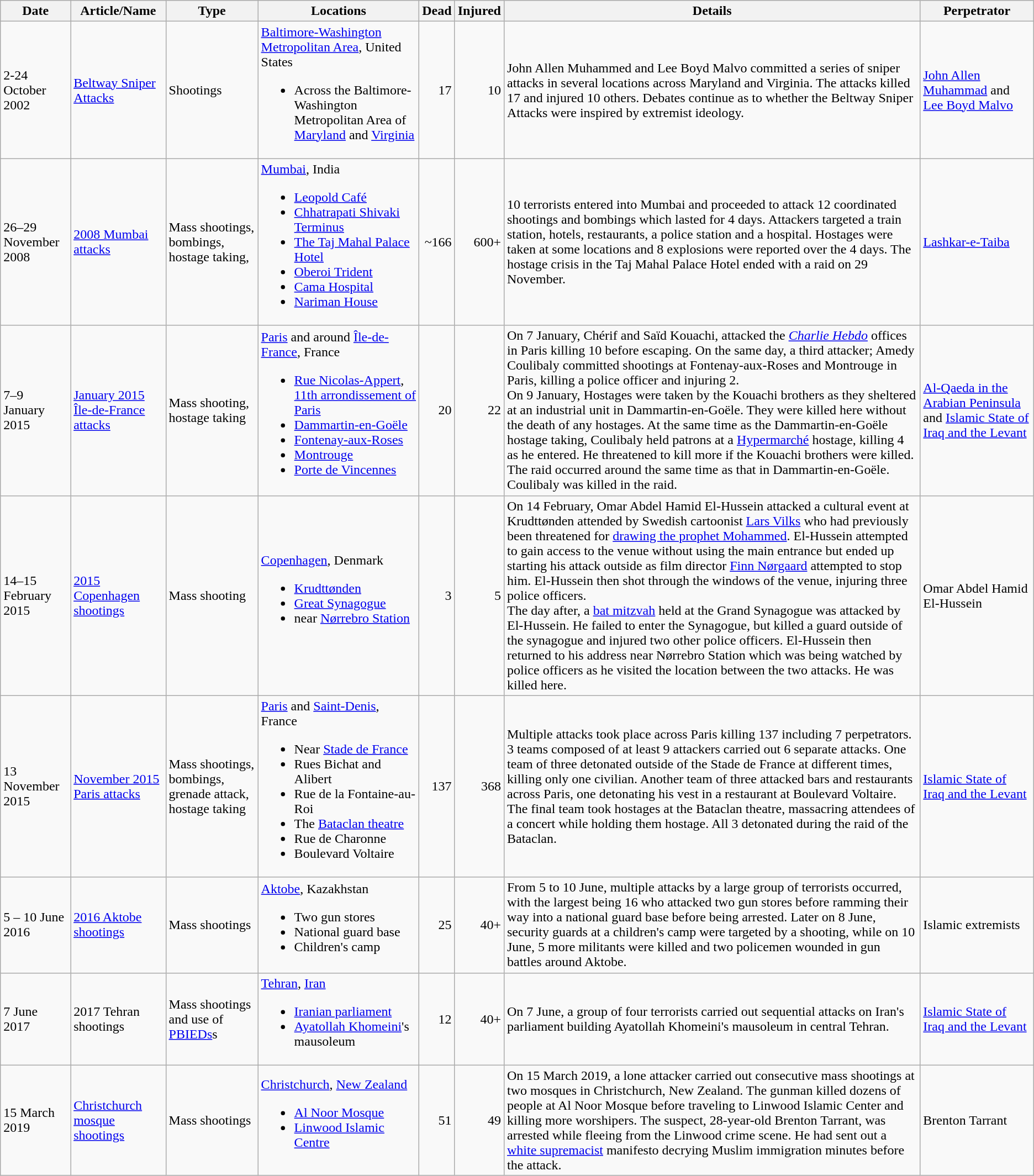<table class="wikitable sortable">
<tr>
<th>Date</th>
<th>Article/Name</th>
<th>Type</th>
<th>Locations</th>
<th data-sort-type="number">Dead</th>
<th data-sort-type="number">Injured</th>
<th class="unsortable">Details</th>
<th>Perpetrator</th>
</tr>
<tr>
<td>2-24 October 2002</td>
<td><a href='#'>Beltway Sniper Attacks</a></td>
<td>Shootings</td>
<td> <a href='#'>Baltimore-Washington Metropolitan Area</a>, United States<br><ul><li>Across the Baltimore-Washington Metropolitan Area of <a href='#'>Maryland</a> and <a href='#'>Virginia</a></li></ul></td>
<td style="text-align:right;">17</td>
<td style="text-align:right;">10</td>
<td>John Allen Muhammed and Lee Boyd Malvo committed a series of sniper attacks in several locations across Maryland and Virginia. The attacks killed 17 and injured 10 others. Debates continue as to whether the Beltway Sniper Attacks were inspired by extremist ideology.</td>
<td><a href='#'>John Allen Muhammad</a> and <a href='#'>Lee Boyd Malvo</a></td>
</tr>
<tr>
<td>26–29 November 2008</td>
<td><a href='#'>2008 Mumbai attacks</a></td>
<td>Mass shootings, bombings, hostage taking,</td>
<td> <a href='#'>Mumbai</a>, India<br><ul><li><a href='#'>Leopold Café</a></li><li><a href='#'>Chhatrapati Shivaki Terminus</a></li><li><a href='#'>The Taj Mahal Palace Hotel</a></li><li><a href='#'>Oberoi Trident</a></li><li><a href='#'>Cama Hospital</a></li><li><a href='#'>Nariman House</a></li></ul></td>
<td style="text-align:right;">~166</td>
<td style="text-align:right;">600+</td>
<td>10 terrorists entered into Mumbai and proceeded to attack 12 coordinated shootings and bombings which lasted for 4 days. Attackers targeted a train station, hotels, restaurants, a police station and a hospital. Hostages were taken at some locations and 8 explosions were reported over the 4 days. The hostage crisis in the Taj Mahal Palace Hotel ended with a raid on 29 November.</td>
<td><a href='#'>Lashkar-e-Taiba</a></td>
</tr>
<tr>
<td>7–9 January 2015</td>
<td><a href='#'>January 2015 Île-de-France attacks</a></td>
<td>Mass shooting, hostage taking</td>
<td> <a href='#'>Paris</a> and around <a href='#'>Île-de-France</a>, France<br><ul><li><a href='#'>Rue Nicolas-Appert</a>, <a href='#'>11th arrondissement of Paris</a></li><li><a href='#'>Dammartin-en-Goële</a></li><li><a href='#'>Fontenay-aux-Roses</a></li><li><a href='#'>Montrouge</a></li><li><a href='#'>Porte de Vincennes</a></li></ul></td>
<td style="text-align:right;">20</td>
<td style="text-align:right;">22</td>
<td>On 7 January, Chérif and Saïd Kouachi, attacked the <em><a href='#'>Charlie Hebdo</a></em> offices in Paris killing 10 before escaping. On the same day, a third attacker; Amedy Coulibaly committed shootings at Fontenay-aux-Roses and Montrouge in Paris, killing a police officer and injuring 2.<br>On 9 January, Hostages were taken by the Kouachi brothers as they sheltered at an industrial unit in Dammartin-en-Goële. They were killed here without the death of any hostages. At the same time as the Dammartin-en-Goële hostage taking, Coulibaly held patrons at a <a href='#'>Hypermarché</a> hostage, killing 4 as he entered. He threatened to kill more if the Kouachi brothers were killed. The raid occurred around the same time as that in Dammartin-en-Goële. Coulibaly was killed in the raid.</td>
<td><a href='#'>Al-Qaeda in the Arabian Peninsula</a> and <a href='#'>Islamic State of Iraq and the Levant</a></td>
</tr>
<tr>
<td>14–15 February 2015</td>
<td><a href='#'>2015 Copenhagen shootings</a></td>
<td>Mass shooting</td>
<td> <a href='#'>Copenhagen</a>, Denmark<br><ul><li><a href='#'>Krudttønden</a></li><li><a href='#'>Great Synagogue</a></li><li>near <a href='#'>Nørrebro Station</a></li></ul></td>
<td style="text-align:right;">3</td>
<td style="text-align:right;">5</td>
<td>On 14 February, Omar Abdel Hamid El-Hussein attacked a cultural event at Krudttønden attended by Swedish cartoonist <a href='#'>Lars Vilks</a> who had previously been threatened for <a href='#'>drawing the prophet Mohammed</a>.  El-Hussein attempted to gain access to the venue without using the main entrance but ended up starting his attack outside as film director <a href='#'>Finn Nørgaard</a> attempted to stop him. El-Hussein then shot through the windows of the venue, injuring three police officers.<br>The day after, a <a href='#'>bat mitzvah</a> held at the Grand Synagogue was attacked by El-Hussein. He failed to enter the Synagogue, but killed a guard outside of the synagogue and injured two other police officers. El-Hussein then returned to his address near Nørrebro Station which was being watched by police officers as he visited the location between the two attacks. He was killed here.</td>
<td>Omar Abdel Hamid El-Hussein</td>
</tr>
<tr>
<td>13 November 2015</td>
<td><a href='#'>November 2015 Paris attacks</a></td>
<td>Mass shootings, bombings, grenade attack, hostage taking</td>
<td> <a href='#'>Paris</a> and <a href='#'>Saint-Denis</a>, France<br><ul><li>Near <a href='#'>Stade de France</a></li><li>Rues Bichat and Alibert</li><li>Rue de la Fontaine-au-Roi</li><li>The <a href='#'>Bataclan theatre</a></li><li>Rue de Charonne</li><li>Boulevard Voltaire</li></ul></td>
<td style="text-align:right;">137</td>
<td style="text-align:right;">368</td>
<td>Multiple attacks took place across Paris killing 137 including 7 perpetrators.  3 teams composed of at least 9 attackers carried out 6 separate attacks. One team of three detonated outside of the Stade de France at different times, killing only one civilian. Another team of three attacked bars and restaurants across Paris, one detonating his vest in a restaurant at Boulevard Voltaire. The final team took hostages at the Bataclan theatre, massacring attendees of a concert while holding them hostage. All 3 detonated during the raid of the Bataclan.</td>
<td><a href='#'>Islamic State of Iraq and the Levant</a></td>
</tr>
<tr>
<td>5 – 10 June 2016</td>
<td><a href='#'>2016 Aktobe shootings</a></td>
<td>Mass shootings</td>
<td> <a href='#'>Aktobe</a>, Kazakhstan<br><ul><li>Two gun stores</li><li>National guard base</li><li>Children's camp</li></ul></td>
<td style="text-align:right;">25</td>
<td style="text-align:right;">40+</td>
<td>From 5 to 10 June, multiple attacks by a large group of terrorists occurred, with the largest being 16 who attacked two gun stores before ramming their way into a national guard base before being arrested. Later on 8 June, security guards at a children's camp were targeted by a shooting, while on 10 June, 5 more militants were killed and two policemen wounded in gun battles around Aktobe.</td>
<td>Islamic extremists</td>
</tr>
<tr>
<td>7 June 2017</td>
<td>2017 Tehran shootings</td>
<td>Mass shootings and use of <a href='#'>PBIEDs</a>s</td>
<td> <a href='#'>Tehran</a>, <a href='#'>Iran</a><br><ul><li><a href='#'>Iranian parliament</a></li><li><a href='#'>Ayatollah Khomeini</a>'s mausoleum</li></ul></td>
<td style="text-align:right;">12</td>
<td style="text-align:right;">40+</td>
<td>On 7 June, a group of four terrorists carried out sequential attacks on Iran's parliament building Ayatollah Khomeini's mausoleum in central Tehran.</td>
<td><a href='#'>Islamic State of Iraq and the Levant</a></td>
</tr>
<tr>
<td>15 March 2019</td>
<td><a href='#'>Christchurch mosque shootings</a></td>
<td>Mass shootings</td>
<td> <a href='#'>Christchurch</a>, <a href='#'>New Zealand</a><br><ul><li><a href='#'>Al Noor Mosque</a></li><li><a href='#'>Linwood Islamic Centre</a></li></ul></td>
<td style="text-align:right;">51</td>
<td style="text-align:right;">49</td>
<td>On 15 March 2019, a lone attacker carried out consecutive mass shootings at two mosques in Christchurch, New Zealand.  The gunman killed dozens of people at Al Noor Mosque before traveling to Linwood Islamic Center and killing more worshipers.  The suspect, 28-year-old Brenton Tarrant, was arrested while fleeing from the Linwood crime scene.  He had sent out a <a href='#'>white supremacist</a> manifesto decrying Muslim immigration minutes before the attack.</td>
<td>Brenton Tarrant</td>
</tr>
</table>
